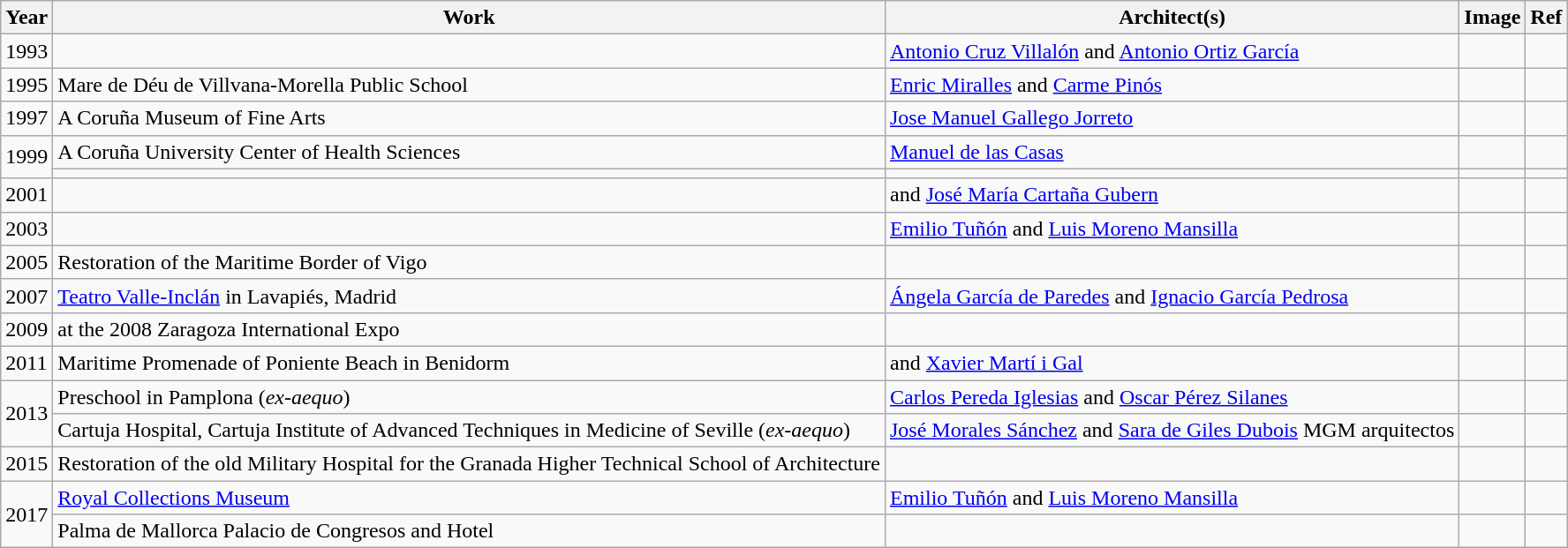<table align="center" class="wikitable sortable">
<tr>
<th>Year</th>
<th>Work</th>
<th>Architect(s)</th>
<th>Image</th>
<th>Ref</th>
</tr>
<tr>
<td>1993</td>
<td></td>
<td><a href='#'>Antonio Cruz Villalón</a> and <a href='#'>Antonio Ortiz García</a></td>
<td align=center></td>
<td align=center></td>
</tr>
<tr>
<td>1995</td>
<td>Mare de Déu de Villvana-Morella Public School</td>
<td><a href='#'>Enric Miralles</a> and <a href='#'>Carme Pinós</a></td>
<td align=center></td>
<td align=center></td>
</tr>
<tr>
<td>1997</td>
<td>A Coruña Museum of Fine Arts</td>
<td><a href='#'>Jose Manuel Gallego Jorreto</a></td>
<td align=center></td>
<td align=center></td>
</tr>
<tr>
<td rowspan="2">1999</td>
<td>A Coruña University Center of Health Sciences</td>
<td><a href='#'>Manuel de las Casas</a></td>
<td align=center></td>
<td align=center></td>
</tr>
<tr>
<td></td>
<td></td>
<td align=center></td>
<td align=center></td>
</tr>
<tr>
<td>2001</td>
<td></td>
<td> and <a href='#'>José María Cartaña Gubern</a></td>
<td align=center></td>
<td align=center></td>
</tr>
<tr>
<td>2003</td>
<td></td>
<td><a href='#'>Emilio Tuñón</a> and <a href='#'>Luis Moreno Mansilla</a></td>
<td align=center></td>
<td align=center></td>
</tr>
<tr>
<td>2005</td>
<td>Restoration of the Maritime Border of Vigo</td>
<td></td>
<td align=center></td>
<td align=center></td>
</tr>
<tr>
<td>2007</td>
<td><a href='#'>Teatro Valle-Inclán</a> in Lavapiés, Madrid</td>
<td><a href='#'>Ángela García de Paredes</a> and <a href='#'>Ignacio García Pedrosa</a></td>
<td align=center></td>
<td align=center></td>
</tr>
<tr>
<td>2009</td>
<td> at the 2008 Zaragoza International Expo</td>
<td></td>
<td align=center></td>
<td align=center></td>
</tr>
<tr>
<td>2011</td>
<td>Maritime Promenade of Poniente Beach in Benidorm</td>
<td> and <a href='#'>Xavier Martí i Gal</a></td>
<td align=center></td>
<td align=center></td>
</tr>
<tr>
<td rowspan=2>2013</td>
<td>Preschool in Pamplona (<em>ex-aequo</em>)</td>
<td><a href='#'>Carlos Pereda Iglesias</a> and <a href='#'>Oscar Pérez Silanes</a></td>
<td align=center></td>
<td align=center></td>
</tr>
<tr>
<td>Cartuja Hospital, Cartuja Institute of Advanced Techniques in Medicine of Seville (<em>ex-aequo</em>)</td>
<td><a href='#'>José Morales Sánchez</a> and <a href='#'>Sara de Giles Dubois</a> MGM arquitectos</td>
<td align=center></td>
<td align=center></td>
</tr>
<tr>
<td>2015</td>
<td>Restoration of the old Military Hospital for the Granada Higher Technical School of Architecture</td>
<td></td>
<td align=center></td>
<td align=center></td>
</tr>
<tr>
<td rowspan="2">2017</td>
<td><a href='#'>Royal Collections Museum</a></td>
<td><a href='#'>Emilio Tuñón</a> and <a href='#'>Luis Moreno Mansilla</a></td>
<td></td>
<td align=center></td>
</tr>
<tr>
<td>Palma de Mallorca Palacio de Congresos and Hotel</td>
<td></td>
<td align=center></td>
<td align=center></td>
</tr>
</table>
